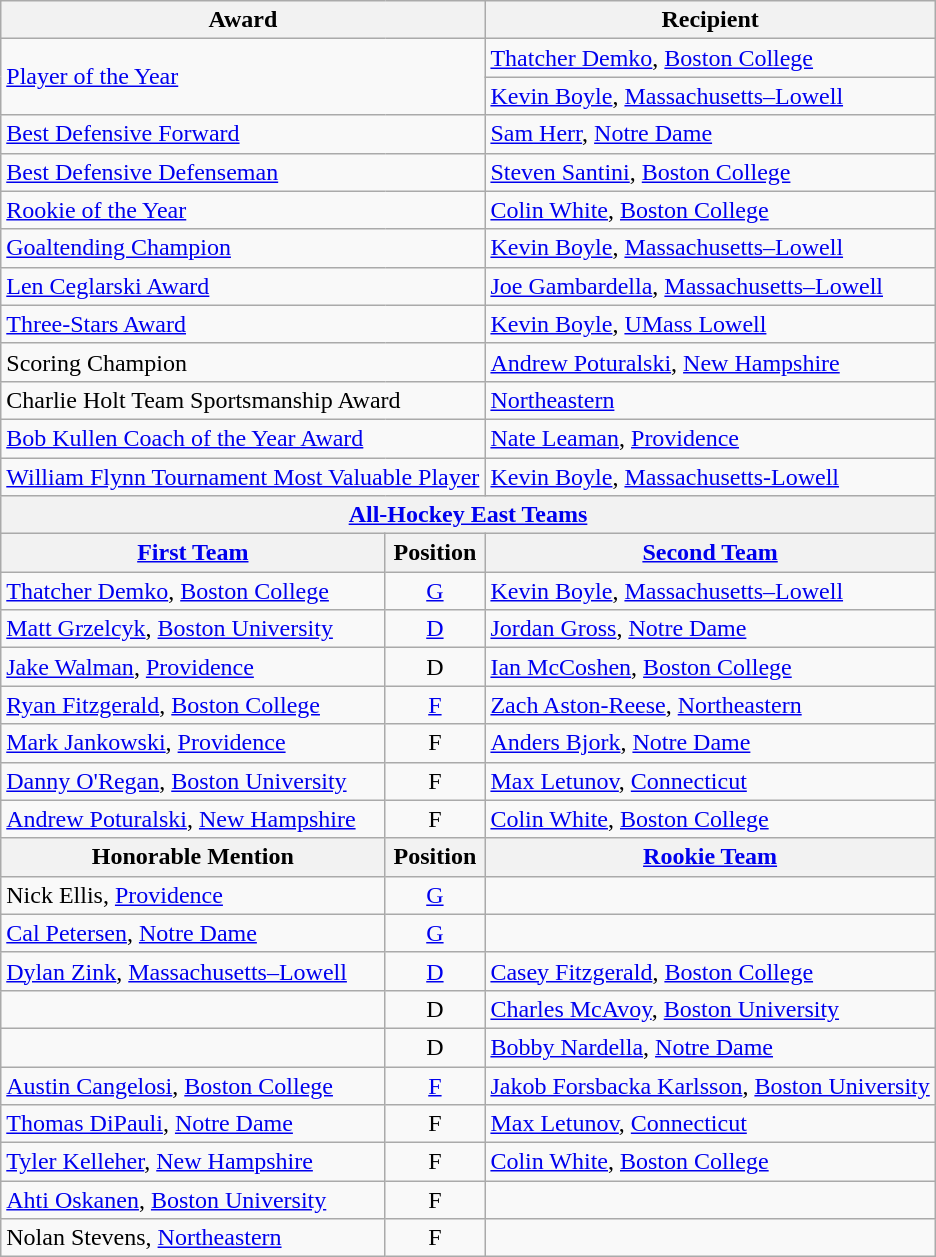<table class="wikitable">
<tr>
<th colspan=2>Award</th>
<th>Recipient</th>
</tr>
<tr>
<td colspan=2, rowspan=2><a href='#'>Player of the Year</a></td>
<td><a href='#'>Thatcher Demko</a>, <a href='#'>Boston College</a></td>
</tr>
<tr>
<td><a href='#'>Kevin Boyle</a>, <a href='#'>Massachusetts–Lowell</a></td>
</tr>
<tr>
<td colspan=2><a href='#'>Best Defensive Forward</a></td>
<td><a href='#'>Sam Herr</a>, <a href='#'>Notre Dame</a></td>
</tr>
<tr>
<td colspan=2><a href='#'>Best Defensive Defenseman</a></td>
<td><a href='#'>Steven Santini</a>, <a href='#'>Boston College</a></td>
</tr>
<tr>
<td colspan=2><a href='#'>Rookie of the Year</a></td>
<td><a href='#'>Colin White</a>, <a href='#'>Boston College</a></td>
</tr>
<tr>
<td colspan=2><a href='#'>Goaltending Champion</a></td>
<td><a href='#'>Kevin Boyle</a>, <a href='#'>Massachusetts–Lowell</a></td>
</tr>
<tr>
<td colspan=2><a href='#'>Len Ceglarski Award</a></td>
<td><a href='#'>Joe Gambardella</a>, <a href='#'>Massachusetts–Lowell</a></td>
</tr>
<tr>
<td colspan=2><a href='#'>Three-Stars Award</a></td>
<td><a href='#'>Kevin Boyle</a>, <a href='#'>UMass Lowell</a></td>
</tr>
<tr>
<td colspan=2>Scoring Champion</td>
<td><a href='#'>Andrew Poturalski</a>, <a href='#'>New Hampshire</a></td>
</tr>
<tr>
<td colspan=2>Charlie Holt Team Sportsmanship Award</td>
<td><a href='#'>Northeastern</a></td>
</tr>
<tr>
<td colspan=2><a href='#'>Bob Kullen Coach of the Year Award</a></td>
<td><a href='#'>Nate Leaman</a>, <a href='#'>Providence</a></td>
</tr>
<tr>
<td colspan=2><a href='#'>William Flynn Tournament Most Valuable Player</a></td>
<td><a href='#'>Kevin Boyle</a>, <a href='#'>Massachusetts-Lowell</a></td>
</tr>
<tr>
<th colspan=3><a href='#'>All-Hockey East Teams</a></th>
</tr>
<tr>
<th><a href='#'>First Team</a></th>
<th>Position</th>
<th><a href='#'>Second Team</a></th>
</tr>
<tr>
<td><a href='#'>Thatcher Demko</a>, <a href='#'>Boston College</a></td>
<td align=center><a href='#'>G</a></td>
<td><a href='#'>Kevin Boyle</a>, <a href='#'>Massachusetts–Lowell</a></td>
</tr>
<tr>
<td><a href='#'>Matt Grzelcyk</a>, <a href='#'>Boston University</a></td>
<td align=center><a href='#'>D</a></td>
<td><a href='#'>Jordan Gross</a>, <a href='#'>Notre Dame</a></td>
</tr>
<tr>
<td><a href='#'>Jake Walman</a>, <a href='#'>Providence</a></td>
<td align=center>D</td>
<td><a href='#'>Ian McCoshen</a>, <a href='#'>Boston College</a></td>
</tr>
<tr>
<td><a href='#'>Ryan Fitzgerald</a>, <a href='#'>Boston College</a></td>
<td align=center><a href='#'>F</a></td>
<td><a href='#'>Zach Aston-Reese</a>, <a href='#'>Northeastern</a></td>
</tr>
<tr>
<td><a href='#'>Mark Jankowski</a>, <a href='#'>Providence</a></td>
<td align=center>F</td>
<td><a href='#'>Anders Bjork</a>, <a href='#'>Notre Dame</a></td>
</tr>
<tr>
<td><a href='#'>Danny O'Regan</a>, <a href='#'>Boston University</a></td>
<td align=center>F</td>
<td><a href='#'>Max Letunov</a>, <a href='#'>Connecticut</a></td>
</tr>
<tr>
<td><a href='#'>Andrew Poturalski</a>, <a href='#'>New Hampshire</a></td>
<td align=center>F</td>
<td><a href='#'>Colin White</a>, <a href='#'>Boston College</a></td>
</tr>
<tr>
<th>Honorable Mention</th>
<th>Position</th>
<th><a href='#'>Rookie Team</a></th>
</tr>
<tr>
<td>Nick Ellis, <a href='#'>Providence</a></td>
<td align=center><a href='#'>G</a></td>
<td></td>
</tr>
<tr>
<td><a href='#'>Cal Petersen</a>, <a href='#'>Notre Dame</a></td>
<td align=center><a href='#'>G</a></td>
<td></td>
</tr>
<tr>
<td><a href='#'>Dylan Zink</a>, <a href='#'>Massachusetts–Lowell</a></td>
<td align=center><a href='#'>D</a></td>
<td><a href='#'>Casey Fitzgerald</a>, <a href='#'>Boston College</a></td>
</tr>
<tr>
<td></td>
<td align=center>D</td>
<td><a href='#'>Charles McAvoy</a>, <a href='#'>Boston University</a></td>
</tr>
<tr>
<td></td>
<td align=center>D</td>
<td><a href='#'>Bobby Nardella</a>, <a href='#'>Notre Dame</a></td>
</tr>
<tr>
<td><a href='#'>Austin Cangelosi</a>, <a href='#'>Boston College</a></td>
<td align=center><a href='#'>F</a></td>
<td><a href='#'>Jakob Forsbacka Karlsson</a>, <a href='#'>Boston University</a></td>
</tr>
<tr>
<td><a href='#'>Thomas DiPauli</a>, <a href='#'>Notre Dame</a></td>
<td align=center>F</td>
<td><a href='#'>Max Letunov</a>, <a href='#'>Connecticut</a></td>
</tr>
<tr>
<td><a href='#'>Tyler Kelleher</a>, <a href='#'>New Hampshire</a></td>
<td align=center>F</td>
<td><a href='#'>Colin White</a>, <a href='#'>Boston College</a></td>
</tr>
<tr>
<td><a href='#'>Ahti Oskanen</a>, <a href='#'>Boston University</a></td>
<td align=center>F</td>
<td></td>
</tr>
<tr>
<td>Nolan Stevens, <a href='#'>Northeastern</a></td>
<td align=center>F</td>
<td></td>
</tr>
</table>
